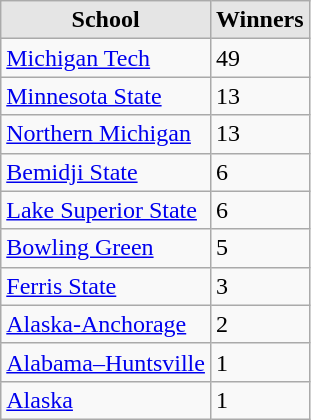<table class="wikitable">
<tr>
<th style="background:#e5e5e5;">School</th>
<th style="background:#e5e5e5;">Winners</th>
</tr>
<tr>
<td><a href='#'>Michigan Tech</a></td>
<td>49</td>
</tr>
<tr>
<td><a href='#'>Minnesota State</a></td>
<td>13</td>
</tr>
<tr>
<td><a href='#'>Northern Michigan</a></td>
<td>13</td>
</tr>
<tr>
<td><a href='#'>Bemidji State</a></td>
<td>6</td>
</tr>
<tr>
<td><a href='#'>Lake Superior State</a></td>
<td>6</td>
</tr>
<tr>
<td><a href='#'>Bowling Green</a></td>
<td>5</td>
</tr>
<tr>
<td><a href='#'>Ferris State</a></td>
<td>3</td>
</tr>
<tr>
<td><a href='#'>Alaska-Anchorage</a></td>
<td>2</td>
</tr>
<tr>
<td><a href='#'>Alabama–Huntsville</a></td>
<td>1</td>
</tr>
<tr>
<td><a href='#'>Alaska</a></td>
<td>1</td>
</tr>
</table>
